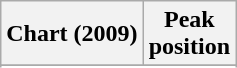<table class="wikitable plainrowheaders" style="text-align:center;">
<tr>
<th>Chart (2009)</th>
<th>Peak<br>position</th>
</tr>
<tr>
</tr>
<tr>
</tr>
<tr>
</tr>
</table>
